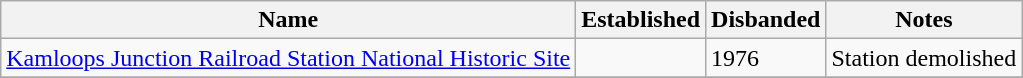<table class="sortable wikitable">
<tr>
<th>Name</th>
<th>Established</th>
<th>Disbanded</th>
<th>Notes</th>
</tr>
<tr>
<td nowrap><a href='#'>Kamloops Junction Railroad Station National Historic Site</a></td>
<td></td>
<td>1976</td>
<td>Station demolished</td>
</tr>
<tr>
</tr>
</table>
